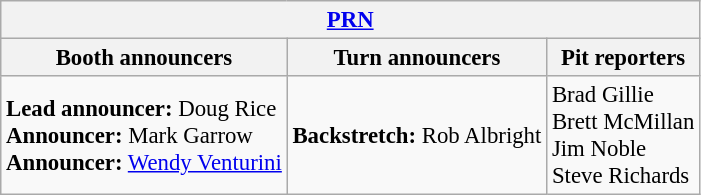<table class="wikitable" style="font-size: 95%;">
<tr>
<th colspan="3"><a href='#'>PRN</a></th>
</tr>
<tr>
<th>Booth announcers</th>
<th>Turn announcers</th>
<th>Pit reporters</th>
</tr>
<tr>
<td><strong>Lead announcer:</strong> Doug Rice<br><strong>Announcer:</strong> Mark Garrow<br><strong>Announcer:</strong> <a href='#'>Wendy Venturini</a></td>
<td><strong>Backstretch:</strong> Rob Albright</td>
<td>Brad Gillie<br>Brett McMillan<br>Jim Noble<br>Steve Richards</td>
</tr>
</table>
